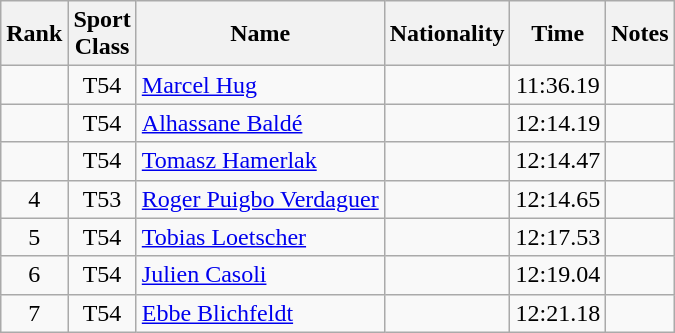<table class="wikitable sortable" style="text-align:center">
<tr>
<th>Rank</th>
<th>Sport<br>Class</th>
<th>Name</th>
<th>Nationality</th>
<th>Time</th>
<th>Notes</th>
</tr>
<tr>
<td></td>
<td>T54</td>
<td align=left><a href='#'>Marcel Hug</a></td>
<td align=left></td>
<td>11:36.19</td>
<td></td>
</tr>
<tr>
<td></td>
<td>T54</td>
<td align=left><a href='#'>Alhassane Baldé</a></td>
<td align=left></td>
<td>12:14.19</td>
<td></td>
</tr>
<tr>
<td></td>
<td>T54</td>
<td align=left><a href='#'>Tomasz Hamerlak</a></td>
<td align=left></td>
<td>12:14.47</td>
<td></td>
</tr>
<tr>
<td>4</td>
<td>T53</td>
<td align=left><a href='#'>Roger Puigbo Verdaguer</a></td>
<td align=left></td>
<td>12:14.65</td>
<td></td>
</tr>
<tr>
<td>5</td>
<td>T54</td>
<td align=left><a href='#'>Tobias Loetscher</a></td>
<td align=left></td>
<td>12:17.53</td>
<td></td>
</tr>
<tr>
<td>6</td>
<td>T54</td>
<td align=left><a href='#'>Julien Casoli</a></td>
<td align=left></td>
<td>12:19.04</td>
<td></td>
</tr>
<tr>
<td>7</td>
<td>T54</td>
<td align=left><a href='#'>Ebbe Blichfeldt</a></td>
<td align=left></td>
<td>12:21.18</td>
<td></td>
</tr>
</table>
